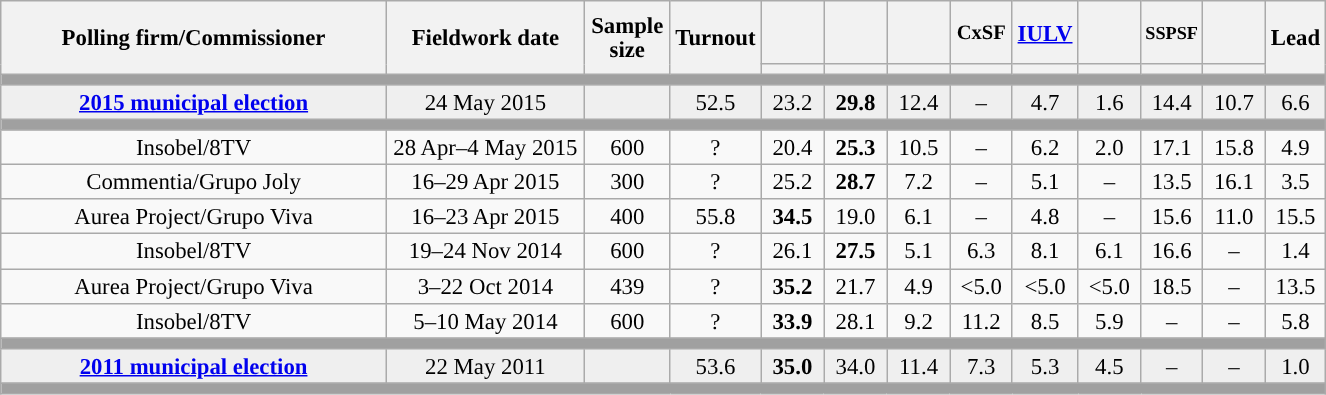<table class="wikitable collapsible collapsed" style="text-align:center; font-size:95%; line-height:16px;">
<tr style="height:42px;">
<th style="width:250px;" rowspan="2">Polling firm/Commissioner</th>
<th style="width:125px;" rowspan="2">Fieldwork date</th>
<th style="width:50px;" rowspan="2">Sample size</th>
<th style="width:45px;" rowspan="2">Turnout</th>
<th style="width:35px;"></th>
<th style="width:35px;"></th>
<th style="width:35px;"></th>
<th style="width:35px; font-size:90%;">CxSF</th>
<th style="width:35px;"><a href='#'>IULV</a></th>
<th style="width:35px;"></th>
<th style="width:35px; font-size:80%;">SSPSF</th>
<th style="width:35px;"></th>
<th style="width:30px;" rowspan="2">Lead</th>
</tr>
<tr>
<th style="color:inherit;background:"></th>
<th style="color:inherit;background:"></th>
<th style="color:inherit;background:"></th>
<th style="color:inherit;background:"></th>
<th style="color:inherit;background:"></th>
<th style="color:inherit;background:"></th>
<th style="color:inherit;background:"></th>
<th style="color:inherit;background:"></th>
</tr>
<tr>
<td colspan="13" style="background:#A0A0A0"></td>
</tr>
<tr style="background:#EFEFEF;">
<td><strong><a href='#'>2015 municipal election</a></strong></td>
<td>24 May 2015</td>
<td></td>
<td>52.5</td>
<td>23.2<br></td>
<td><strong>29.8</strong><br></td>
<td>12.4<br></td>
<td>–</td>
<td>4.7<br></td>
<td>1.6<br></td>
<td>14.4<br></td>
<td>10.7<br></td>
<td style="background:">6.6</td>
</tr>
<tr>
<td colspan="13" style="background:#A0A0A0"></td>
</tr>
<tr>
<td>Insobel/8TV</td>
<td>28 Apr–4 May 2015</td>
<td>600</td>
<td>?</td>
<td>20.4<br></td>
<td><strong>25.3</strong><br></td>
<td>10.5<br></td>
<td>–</td>
<td>6.2<br></td>
<td>2.0<br></td>
<td>17.1<br></td>
<td>15.8<br></td>
<td style="background:">4.9</td>
</tr>
<tr>
<td>Commentia/Grupo Joly</td>
<td>16–29 Apr 2015</td>
<td>300</td>
<td>?</td>
<td>25.2<br></td>
<td><strong>28.7</strong><br></td>
<td>7.2<br></td>
<td>–</td>
<td>5.1<br></td>
<td>–</td>
<td>13.5<br></td>
<td>16.1<br></td>
<td style="background:">3.5</td>
</tr>
<tr>
<td>Aurea Project/Grupo Viva</td>
<td>16–23 Apr 2015</td>
<td>400</td>
<td>55.8</td>
<td><strong>34.5</strong><br></td>
<td>19.0<br></td>
<td>6.1<br></td>
<td>–</td>
<td>4.8<br></td>
<td>–</td>
<td>15.6<br></td>
<td>11.0<br></td>
<td style="background:">15.5</td>
</tr>
<tr>
<td>Insobel/8TV</td>
<td>19–24 Nov 2014</td>
<td>600</td>
<td>?</td>
<td>26.1<br></td>
<td><strong>27.5</strong><br></td>
<td>5.1<br></td>
<td>6.3<br></td>
<td>8.1<br></td>
<td>6.1<br></td>
<td>16.6<br></td>
<td>–</td>
<td style="background:">1.4</td>
</tr>
<tr>
<td>Aurea Project/Grupo Viva</td>
<td>3–22 Oct 2014</td>
<td>439</td>
<td>?</td>
<td><strong>35.2</strong><br></td>
<td>21.7<br></td>
<td>4.9<br></td>
<td><5.0<br></td>
<td><5.0<br></td>
<td><5.0<br></td>
<td>18.5<br></td>
<td>–</td>
<td style="background:">13.5</td>
</tr>
<tr>
<td>Insobel/8TV</td>
<td>5–10 May 2014</td>
<td>600</td>
<td>?</td>
<td><strong>33.9</strong><br></td>
<td>28.1<br></td>
<td>9.2<br></td>
<td>11.2<br></td>
<td>8.5<br></td>
<td>5.9<br></td>
<td>–</td>
<td>–</td>
<td style="background:">5.8</td>
</tr>
<tr>
<td colspan="13" style="background:#A0A0A0"></td>
</tr>
<tr style="background:#EFEFEF;">
<td><strong><a href='#'>2011 municipal election</a></strong></td>
<td>22 May 2011</td>
<td></td>
<td>53.6</td>
<td><strong>35.0</strong><br></td>
<td>34.0<br></td>
<td>11.4<br></td>
<td>7.3<br></td>
<td>5.3<br></td>
<td>4.5<br></td>
<td>–</td>
<td>–</td>
<td style="background:">1.0</td>
</tr>
<tr>
<td colspan="13" style="background:#A0A0A0"></td>
</tr>
</table>
